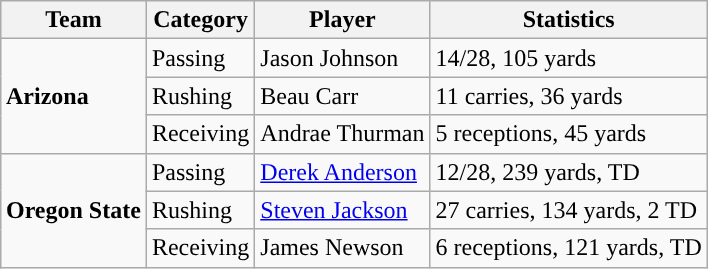<table class="wikitable" style="float: right;">
<tr>
<th>Team</th>
<th>Category</th>
<th>Player</th>
<th>Statistics</th>
</tr>
<tr>
<td rowspan=3><strong>Arizona</strong></td>
<td>Passing</td>
<td>Jason Johnson</td>
<td>14/28, 105 yards</td>
</tr>
<tr>
<td>Rushing</td>
<td>Beau Carr</td>
<td>11 carries, 36 yards</td>
</tr>
<tr>
<td>Receiving</td>
<td>Andrae Thurman</td>
<td>5 receptions, 45 yards</td>
</tr>
<tr>
<td rowspan=3><strong>Oregon State</strong></td>
<td>Passing</td>
<td><a href='#'>Derek Anderson</a></td>
<td>12/28, 239 yards, TD</td>
</tr>
<tr>
<td>Rushing</td>
<td><a href='#'>Steven Jackson</a></td>
<td>27 carries, 134 yards, 2 TD</td>
</tr>
<tr>
<td>Receiving</td>
<td>James Newson</td>
<td>6 receptions, 121 yards, TD</td>
</tr>
</table>
